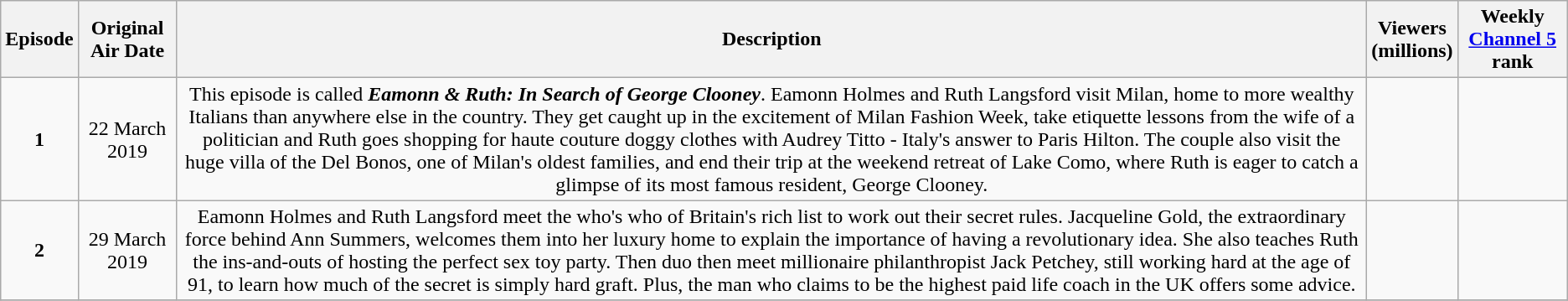<table class="wikitable" style="text-align:center;">
<tr>
<th>Episode</th>
<th>Original Air Date</th>
<th>Description</th>
<th>Viewers<br>(millions)</th>
<th>Weekly <a href='#'>Channel 5</a> rank</th>
</tr>
<tr>
<td><strong>1</strong></td>
<td>22 March 2019</td>
<td>This episode is called <strong><em>Eamonn & Ruth: In Search of George Clooney</em></strong>. Eamonn Holmes and Ruth Langsford visit Milan, home to more wealthy Italians than anywhere else in the country. They get caught up in the excitement of Milan Fashion Week, take etiquette lessons from the wife of a politician and Ruth goes shopping for haute couture doggy clothes with Audrey Titto - Italy's answer to Paris Hilton. The couple also visit the huge villa of the Del Bonos, one of Milan's oldest families, and end their trip at the weekend retreat of Lake Como, where Ruth is eager to catch a glimpse of its most famous resident, George Clooney.</td>
<td></td>
<td></td>
</tr>
<tr>
<td><strong>2</strong></td>
<td>29 March 2019</td>
<td>Eamonn Holmes and Ruth Langsford meet the who's who of Britain's rich list to work out their secret rules. Jacqueline Gold, the extraordinary force behind Ann Summers, welcomes them into her luxury home to explain the importance of having a revolutionary idea. She also teaches Ruth the ins-and-outs of hosting the perfect sex toy party. Then duo then meet millionaire philanthropist Jack Petchey, still working hard at the age of 91, to learn how much of the secret is simply hard graft. Plus, the man who claims to be the highest paid life coach in the UK offers some advice.</td>
<td></td>
<td></td>
</tr>
<tr>
</tr>
</table>
